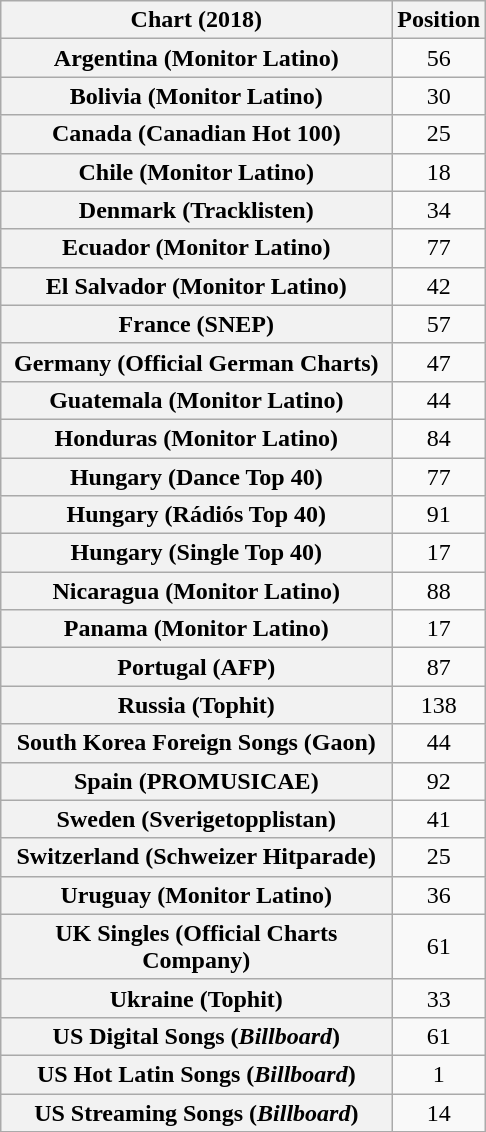<table class="wikitable sortable plainrowheaders" style="text-align:center">
<tr>
<th style="width: 190pt;">Chart (2018)</th>
<th>Position</th>
</tr>
<tr>
<th scope="row">Argentina (Monitor Latino)</th>
<td>56</td>
</tr>
<tr>
<th scope="row">Bolivia (Monitor Latino)</th>
<td>30</td>
</tr>
<tr>
<th scope="row">Canada (Canadian Hot 100)</th>
<td>25</td>
</tr>
<tr>
<th scope="row">Chile (Monitor Latino)</th>
<td>18</td>
</tr>
<tr>
<th scope="row">Denmark (Tracklisten)</th>
<td>34</td>
</tr>
<tr>
<th scope="row">Ecuador (Monitor Latino)</th>
<td>77</td>
</tr>
<tr>
<th scope="row">El Salvador (Monitor Latino)</th>
<td>42</td>
</tr>
<tr>
<th scope="row">France (SNEP)</th>
<td>57</td>
</tr>
<tr>
<th scope="row">Germany (Official German Charts)</th>
<td>47</td>
</tr>
<tr>
<th scope="row">Guatemala (Monitor Latino)</th>
<td>44</td>
</tr>
<tr>
<th scope="row">Honduras (Monitor Latino)</th>
<td>84</td>
</tr>
<tr>
<th scope="row">Hungary (Dance Top 40)</th>
<td>77</td>
</tr>
<tr>
<th scope="row">Hungary (Rádiós Top 40)</th>
<td>91</td>
</tr>
<tr>
<th scope="row">Hungary (Single Top 40)</th>
<td>17</td>
</tr>
<tr>
<th scope="row">Nicaragua (Monitor Latino)</th>
<td>88</td>
</tr>
<tr>
<th scope="row">Panama (Monitor Latino)</th>
<td>17</td>
</tr>
<tr>
<th scope="row">Portugal (AFP)</th>
<td>87</td>
</tr>
<tr>
<th scope="row">Russia (Tophit)</th>
<td>138</td>
</tr>
<tr>
<th scope="row">South Korea Foreign Songs (Gaon)</th>
<td>44</td>
</tr>
<tr>
<th scope="row">Spain (PROMUSICAE)</th>
<td>92</td>
</tr>
<tr>
<th scope="row">Sweden (Sverigetopplistan)</th>
<td>41</td>
</tr>
<tr>
<th scope="row">Switzerland (Schweizer Hitparade)</th>
<td>25</td>
</tr>
<tr>
<th scope="row">Uruguay (Monitor Latino)</th>
<td>36</td>
</tr>
<tr>
<th scope="row">UK Singles (Official Charts Company)</th>
<td>61</td>
</tr>
<tr>
<th scope="row">Ukraine (Tophit)</th>
<td>33</td>
</tr>
<tr>
<th scope="row">US Digital Songs (<em>Billboard</em>)</th>
<td>61</td>
</tr>
<tr>
<th scope="row">US Hot Latin Songs (<em>Billboard</em>)</th>
<td>1</td>
</tr>
<tr>
<th scope="row">US Streaming Songs (<em>Billboard</em>)</th>
<td>14</td>
</tr>
</table>
